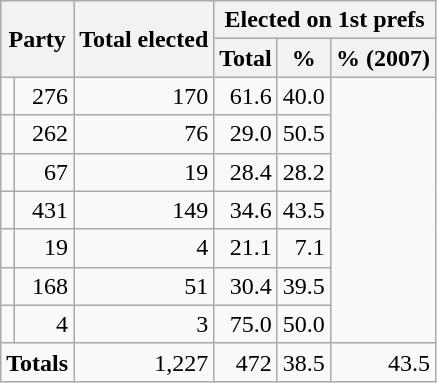<table class="wikitable" style="text-align:right;">
<tr>
<th rowspan="2" colspan="2">Party</th>
<th rowspan="2">Total elected</th>
<th colspan="3">Elected on 1st prefs</th>
</tr>
<tr>
<th>Total</th>
<th>%</th>
<th>% (2007)</th>
</tr>
<tr>
<td></td>
<td>276</td>
<td>170</td>
<td>61.6</td>
<td>40.0</td>
</tr>
<tr>
<td></td>
<td>262</td>
<td>76</td>
<td>29.0</td>
<td>50.5</td>
</tr>
<tr>
<td></td>
<td>67</td>
<td>19</td>
<td>28.4</td>
<td>28.2</td>
</tr>
<tr>
<td></td>
<td>431</td>
<td>149</td>
<td>34.6</td>
<td>43.5</td>
</tr>
<tr>
<td></td>
<td>19</td>
<td>4</td>
<td>21.1</td>
<td>7.1</td>
</tr>
<tr>
<td></td>
<td>168</td>
<td>51</td>
<td>30.4</td>
<td>39.5</td>
</tr>
<tr>
<td></td>
<td>4</td>
<td>3</td>
<td>75.0</td>
<td>50.0</td>
</tr>
<tr>
<td colspan="2" style="text-align:left;"><strong>Totals</strong></td>
<td>1,227</td>
<td>472</td>
<td>38.5</td>
<td>43.5</td>
</tr>
</table>
